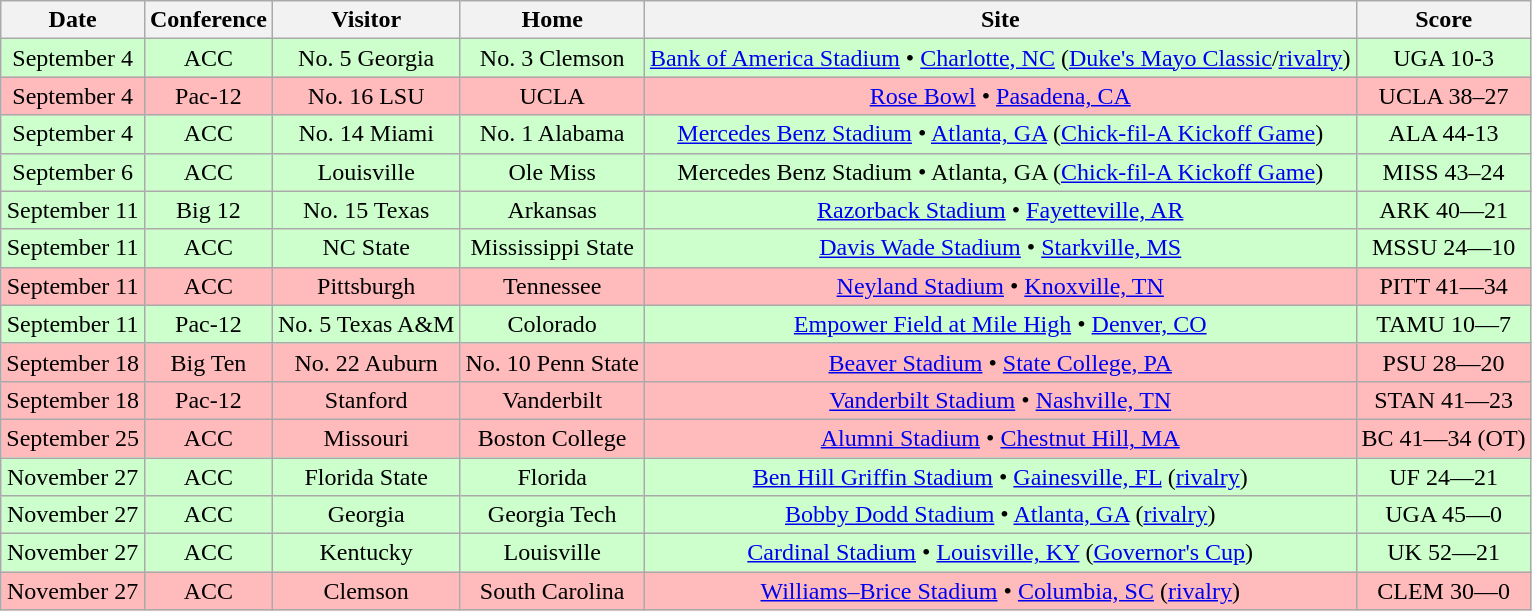<table class="wikitable" style="text-align:center">
<tr>
<th>Date</th>
<th>Conference</th>
<th>Visitor</th>
<th>Home</th>
<th>Site</th>
<th>Score</th>
</tr>
<tr style="background:#ccffcc;">
<td>September 4</td>
<td>ACC</td>
<td>No. 5 Georgia</td>
<td>No. 3 Clemson</td>
<td><a href='#'>Bank of America Stadium</a> • <a href='#'>Charlotte, NC</a> (<a href='#'>Duke's Mayo Classic</a>/<a href='#'>rivalry</a>)</td>
<td>UGA 10-3</td>
</tr>
<tr style="background:#fbb;">
<td>September 4</td>
<td>Pac-12</td>
<td>No. 16 LSU</td>
<td>UCLA</td>
<td><a href='#'>Rose Bowl</a> • <a href='#'>Pasadena, CA</a></td>
<td>UCLA 38–27</td>
</tr>
<tr style="background:#ccffcc;">
<td>September 4</td>
<td>ACC</td>
<td>No. 14 Miami</td>
<td>No. 1 Alabama</td>
<td><a href='#'>Mercedes Benz Stadium</a> • <a href='#'>Atlanta, GA</a> (<a href='#'>Chick-fil-A Kickoff Game</a>)</td>
<td>ALA 44-13</td>
</tr>
<tr style="background:#ccffcc;">
<td>September 6</td>
<td>ACC</td>
<td>Louisville</td>
<td>Ole Miss</td>
<td>Mercedes Benz Stadium • Atlanta, GA (<a href='#'>Chick-fil-A Kickoff Game</a>)</td>
<td>MISS 43–24</td>
</tr>
<tr style="background:#ccffcc;">
<td>September 11</td>
<td>Big 12</td>
<td>No. 15 Texas</td>
<td>Arkansas</td>
<td><a href='#'>Razorback Stadium</a> • <a href='#'>Fayetteville, AR</a></td>
<td>ARK 40—21</td>
</tr>
<tr style="background:#ccffcc;">
<td>September 11</td>
<td>ACC</td>
<td>NC State</td>
<td>Mississippi State</td>
<td><a href='#'>Davis Wade Stadium</a> • <a href='#'>Starkville, MS</a></td>
<td>MSSU 24—10</td>
</tr>
<tr style="background:#fbb;">
<td>September 11</td>
<td>ACC</td>
<td>Pittsburgh</td>
<td>Tennessee</td>
<td><a href='#'>Neyland Stadium</a> • <a href='#'>Knoxville, TN</a></td>
<td>PITT 41—34</td>
</tr>
<tr style="background:#ccffcc;">
<td>September 11</td>
<td>Pac-12</td>
<td>No. 5 Texas A&M</td>
<td>Colorado</td>
<td><a href='#'>Empower Field at Mile High</a> • <a href='#'>Denver, CO</a></td>
<td>TAMU 10—7</td>
</tr>
<tr style="background:#fbb;">
<td>September 18</td>
<td>Big Ten</td>
<td>No. 22 Auburn</td>
<td>No. 10 Penn State</td>
<td><a href='#'>Beaver Stadium</a> • <a href='#'>State College, PA</a></td>
<td>PSU 28—20</td>
</tr>
<tr style="background:#fbb;">
<td>September 18</td>
<td>Pac-12</td>
<td>Stanford</td>
<td>Vanderbilt</td>
<td><a href='#'>Vanderbilt Stadium</a> • <a href='#'>Nashville, TN</a></td>
<td>STAN 41—23</td>
</tr>
<tr style="background:#fbb;">
<td>September 25</td>
<td>ACC</td>
<td>Missouri</td>
<td>Boston College</td>
<td><a href='#'>Alumni Stadium</a> • <a href='#'>Chestnut Hill, MA</a></td>
<td>BC 41—34 (OT)</td>
</tr>
<tr style="background:#ccffcc;">
<td>November 27</td>
<td>ACC</td>
<td>Florida State</td>
<td>Florida</td>
<td><a href='#'>Ben Hill Griffin Stadium</a> • <a href='#'>Gainesville, FL</a> (<a href='#'>rivalry</a>)</td>
<td>UF 24—21</td>
</tr>
<tr style="background:#ccffcc;">
<td>November 27</td>
<td>ACC</td>
<td>Georgia</td>
<td>Georgia Tech</td>
<td><a href='#'>Bobby Dodd Stadium</a> • <a href='#'>Atlanta, GA</a> (<a href='#'>rivalry</a>)</td>
<td>UGA 45—0</td>
</tr>
<tr style="background:#ccffcc;">
<td>November 27</td>
<td>ACC</td>
<td>Kentucky</td>
<td>Louisville</td>
<td><a href='#'>Cardinal Stadium</a> • <a href='#'>Louisville, KY</a> (<a href='#'>Governor's Cup</a>)</td>
<td>UK 52—21</td>
</tr>
<tr style="background:#fbb;">
<td>November 27</td>
<td>ACC</td>
<td>Clemson</td>
<td>South Carolina</td>
<td><a href='#'>Williams–Brice Stadium</a> • <a href='#'>Columbia, SC</a> (<a href='#'>rivalry</a>)</td>
<td>CLEM 30—0</td>
</tr>
</table>
